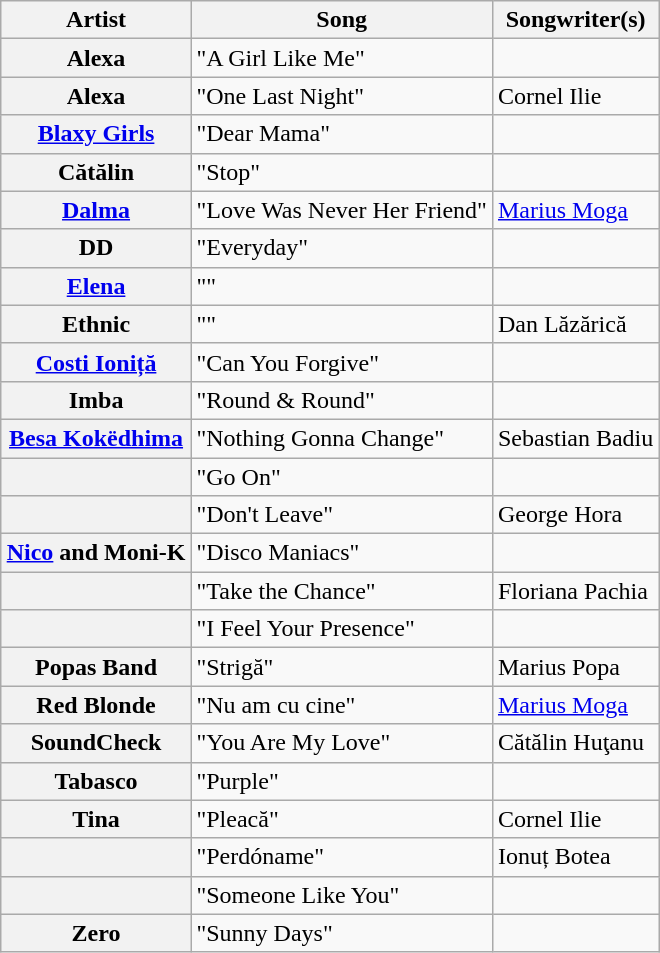<table class="wikitable sortable plainrowheaders" style="margin: 1em auto 1em auto">
<tr>
<th scope="col">Artist</th>
<th scope="col">Song</th>
<th scope="col" class="unsortable">Songwriter(s)</th>
</tr>
<tr>
<th scope="row">Alexa</th>
<td>"A Girl Like Me"</td>
<td></td>
</tr>
<tr>
<th scope="row">Alexa</th>
<td>"One Last Night"</td>
<td>Cornel Ilie</td>
</tr>
<tr>
<th scope="row"><a href='#'>Blaxy Girls</a></th>
<td>"Dear Mama"</td>
<td></td>
</tr>
<tr>
<th scope="row">Cătălin</th>
<td>"Stop"</td>
<td></td>
</tr>
<tr>
<th scope="row"><a href='#'>Dalma</a></th>
<td>"Love Was Never Her Friend"</td>
<td><a href='#'>Marius Moga</a></td>
</tr>
<tr>
<th scope="row">DD</th>
<td>"Everyday"</td>
<td></td>
</tr>
<tr>
<th scope="row"><a href='#'>Elena</a></th>
<td>""</td>
<td></td>
</tr>
<tr>
<th scope="row">Ethnic</th>
<td>""</td>
<td>Dan Lăzărică</td>
</tr>
<tr>
<th scope="row"><a href='#'>Costi Ioniță</a></th>
<td>"Can You Forgive"</td>
<td></td>
</tr>
<tr>
<th scope="row">Imba</th>
<td>"Round & Round"</td>
<td></td>
</tr>
<tr>
<th scope="row"><a href='#'>Besa Kokëdhima</a></th>
<td>"Nothing Gonna Change"</td>
<td>Sebastian Badiu</td>
</tr>
<tr>
<th scope="row"></th>
<td>"Go On"</td>
<td></td>
</tr>
<tr>
<th scope="row"></th>
<td>"Don't Leave"</td>
<td>George Hora</td>
</tr>
<tr>
<th scope="row"><a href='#'>Nico</a> and Moni-K</th>
<td>"Disco Maniacs"</td>
<td></td>
</tr>
<tr>
<th scope="row"></th>
<td>"Take the Chance"</td>
<td>Floriana Pachia</td>
</tr>
<tr>
<th scope="row"></th>
<td>"I Feel Your Presence"</td>
<td></td>
</tr>
<tr>
<th scope="row">Popas Band</th>
<td>"Strigă"</td>
<td>Marius Popa</td>
</tr>
<tr>
<th scope="row">Red Blonde</th>
<td>"Nu am cu cine"</td>
<td><a href='#'>Marius Moga</a></td>
</tr>
<tr>
<th scope="row">SoundCheck</th>
<td>"You Are My Love"</td>
<td>Cătălin Huţanu</td>
</tr>
<tr>
<th scope="row">Tabasco</th>
<td>"Purple"</td>
<td></td>
</tr>
<tr>
<th scope="row">Tina</th>
<td>"Pleacă"</td>
<td>Cornel Ilie</td>
</tr>
<tr>
<th scope="row"></th>
<td>"Perdóname"</td>
<td>Ionuț Botea</td>
</tr>
<tr>
<th scope="row"></th>
<td>"Someone Like You"</td>
<td></td>
</tr>
<tr>
<th scope="row">Zero</th>
<td>"Sunny Days"</td>
<td></td>
</tr>
</table>
